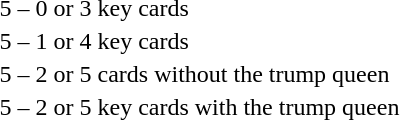<table>
<tr>
<td>5</td>
<td>– 0 or 3 key cards</td>
</tr>
<tr>
<td>5</td>
<td>– 1 or 4 key cards</td>
</tr>
<tr>
<td>5</td>
<td>– 2 or 5 cards without the trump queen</td>
</tr>
<tr>
<td>5</td>
<td>– 2 or 5 key cards with the trump queen</td>
</tr>
</table>
